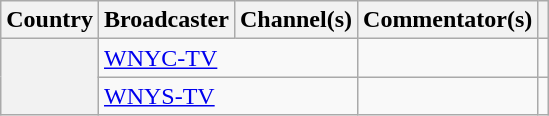<table class="wikitable plainrowheaders">
<tr>
<th scope="col">Country</th>
<th scope="col">Broadcaster</th>
<th scope="col">Channel(s)</th>
<th scope="col">Commentator(s)</th>
<th scope="col"></th>
</tr>
<tr>
<th scope="rowgroup" rowspan="2"></th>
<td colspan="2"><a href='#'>WNYC-TV</a></td>
<td></td>
<td></td>
</tr>
<tr>
<td colspan="2"><a href='#'>WNYS-TV</a></td>
<td></td>
<td></td>
</tr>
</table>
